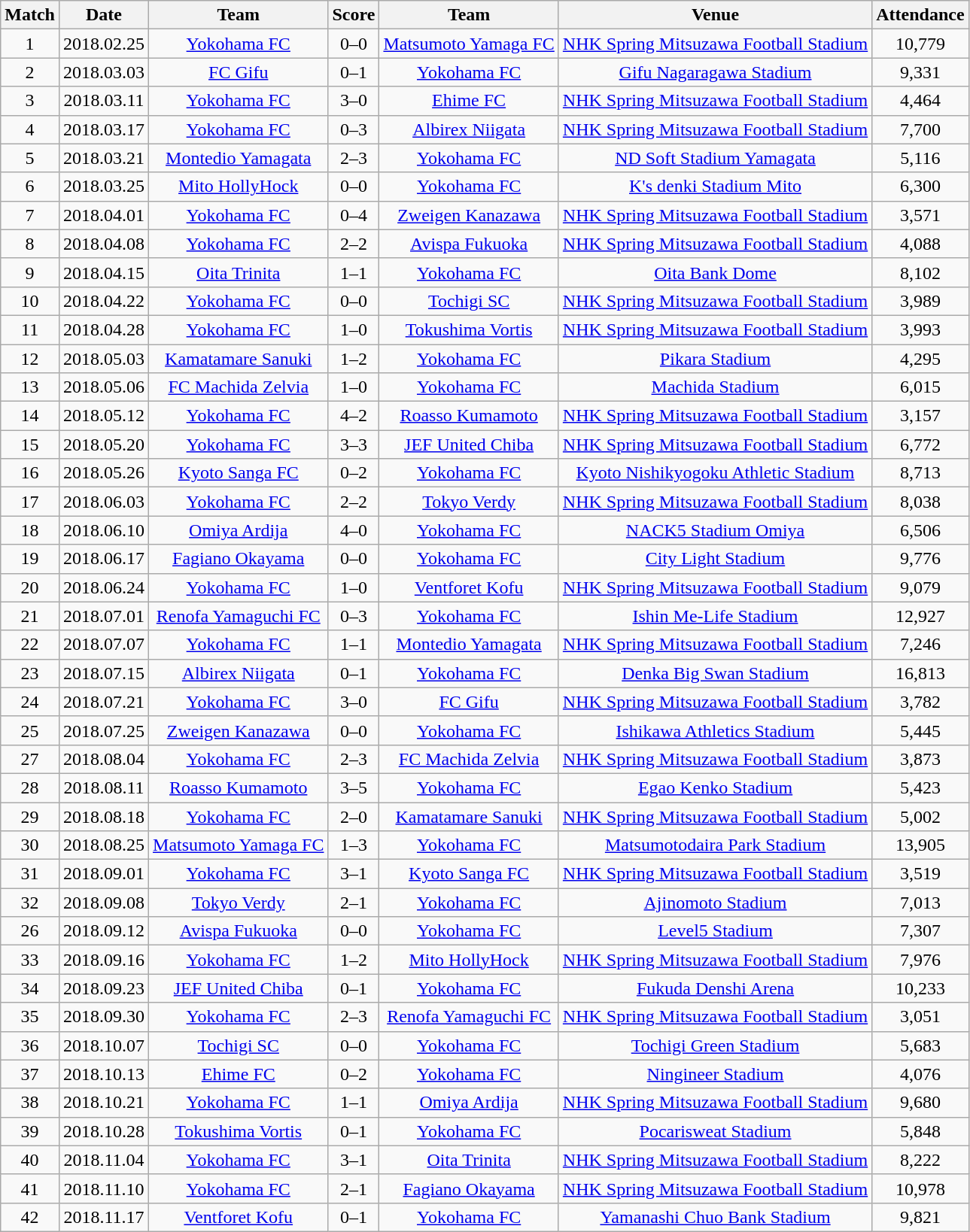<table class="wikitable" style="text-align:center;">
<tr>
<th>Match</th>
<th>Date</th>
<th>Team</th>
<th>Score</th>
<th>Team</th>
<th>Venue</th>
<th>Attendance</th>
</tr>
<tr>
<td>1</td>
<td>2018.02.25</td>
<td><a href='#'>Yokohama FC</a></td>
<td>0–0</td>
<td><a href='#'>Matsumoto Yamaga FC</a></td>
<td><a href='#'>NHK Spring Mitsuzawa Football Stadium</a></td>
<td>10,779</td>
</tr>
<tr>
<td>2</td>
<td>2018.03.03</td>
<td><a href='#'>FC Gifu</a></td>
<td>0–1</td>
<td><a href='#'>Yokohama FC</a></td>
<td><a href='#'>Gifu Nagaragawa Stadium</a></td>
<td>9,331</td>
</tr>
<tr>
<td>3</td>
<td>2018.03.11</td>
<td><a href='#'>Yokohama FC</a></td>
<td>3–0</td>
<td><a href='#'>Ehime FC</a></td>
<td><a href='#'>NHK Spring Mitsuzawa Football Stadium</a></td>
<td>4,464</td>
</tr>
<tr>
<td>4</td>
<td>2018.03.17</td>
<td><a href='#'>Yokohama FC</a></td>
<td>0–3</td>
<td><a href='#'>Albirex Niigata</a></td>
<td><a href='#'>NHK Spring Mitsuzawa Football Stadium</a></td>
<td>7,700</td>
</tr>
<tr>
<td>5</td>
<td>2018.03.21</td>
<td><a href='#'>Montedio Yamagata</a></td>
<td>2–3</td>
<td><a href='#'>Yokohama FC</a></td>
<td><a href='#'>ND Soft Stadium Yamagata</a></td>
<td>5,116</td>
</tr>
<tr>
<td>6</td>
<td>2018.03.25</td>
<td><a href='#'>Mito HollyHock</a></td>
<td>0–0</td>
<td><a href='#'>Yokohama FC</a></td>
<td><a href='#'>K's denki Stadium Mito</a></td>
<td>6,300</td>
</tr>
<tr>
<td>7</td>
<td>2018.04.01</td>
<td><a href='#'>Yokohama FC</a></td>
<td>0–4</td>
<td><a href='#'>Zweigen Kanazawa</a></td>
<td><a href='#'>NHK Spring Mitsuzawa Football Stadium</a></td>
<td>3,571</td>
</tr>
<tr>
<td>8</td>
<td>2018.04.08</td>
<td><a href='#'>Yokohama FC</a></td>
<td>2–2</td>
<td><a href='#'>Avispa Fukuoka</a></td>
<td><a href='#'>NHK Spring Mitsuzawa Football Stadium</a></td>
<td>4,088</td>
</tr>
<tr>
<td>9</td>
<td>2018.04.15</td>
<td><a href='#'>Oita Trinita</a></td>
<td>1–1</td>
<td><a href='#'>Yokohama FC</a></td>
<td><a href='#'>Oita Bank Dome</a></td>
<td>8,102</td>
</tr>
<tr>
<td>10</td>
<td>2018.04.22</td>
<td><a href='#'>Yokohama FC</a></td>
<td>0–0</td>
<td><a href='#'>Tochigi SC</a></td>
<td><a href='#'>NHK Spring Mitsuzawa Football Stadium</a></td>
<td>3,989</td>
</tr>
<tr>
<td>11</td>
<td>2018.04.28</td>
<td><a href='#'>Yokohama FC</a></td>
<td>1–0</td>
<td><a href='#'>Tokushima Vortis</a></td>
<td><a href='#'>NHK Spring Mitsuzawa Football Stadium</a></td>
<td>3,993</td>
</tr>
<tr>
<td>12</td>
<td>2018.05.03</td>
<td><a href='#'>Kamatamare Sanuki</a></td>
<td>1–2</td>
<td><a href='#'>Yokohama FC</a></td>
<td><a href='#'>Pikara Stadium</a></td>
<td>4,295</td>
</tr>
<tr>
<td>13</td>
<td>2018.05.06</td>
<td><a href='#'>FC Machida Zelvia</a></td>
<td>1–0</td>
<td><a href='#'>Yokohama FC</a></td>
<td><a href='#'>Machida Stadium</a></td>
<td>6,015</td>
</tr>
<tr>
<td>14</td>
<td>2018.05.12</td>
<td><a href='#'>Yokohama FC</a></td>
<td>4–2</td>
<td><a href='#'>Roasso Kumamoto</a></td>
<td><a href='#'>NHK Spring Mitsuzawa Football Stadium</a></td>
<td>3,157</td>
</tr>
<tr>
<td>15</td>
<td>2018.05.20</td>
<td><a href='#'>Yokohama FC</a></td>
<td>3–3</td>
<td><a href='#'>JEF United Chiba</a></td>
<td><a href='#'>NHK Spring Mitsuzawa Football Stadium</a></td>
<td>6,772</td>
</tr>
<tr>
<td>16</td>
<td>2018.05.26</td>
<td><a href='#'>Kyoto Sanga FC</a></td>
<td>0–2</td>
<td><a href='#'>Yokohama FC</a></td>
<td><a href='#'>Kyoto Nishikyogoku Athletic Stadium</a></td>
<td>8,713</td>
</tr>
<tr>
<td>17</td>
<td>2018.06.03</td>
<td><a href='#'>Yokohama FC</a></td>
<td>2–2</td>
<td><a href='#'>Tokyo Verdy</a></td>
<td><a href='#'>NHK Spring Mitsuzawa Football Stadium</a></td>
<td>8,038</td>
</tr>
<tr>
<td>18</td>
<td>2018.06.10</td>
<td><a href='#'>Omiya Ardija</a></td>
<td>4–0</td>
<td><a href='#'>Yokohama FC</a></td>
<td><a href='#'>NACK5 Stadium Omiya</a></td>
<td>6,506</td>
</tr>
<tr>
<td>19</td>
<td>2018.06.17</td>
<td><a href='#'>Fagiano Okayama</a></td>
<td>0–0</td>
<td><a href='#'>Yokohama FC</a></td>
<td><a href='#'>City Light Stadium</a></td>
<td>9,776</td>
</tr>
<tr>
<td>20</td>
<td>2018.06.24</td>
<td><a href='#'>Yokohama FC</a></td>
<td>1–0</td>
<td><a href='#'>Ventforet Kofu</a></td>
<td><a href='#'>NHK Spring Mitsuzawa Football Stadium</a></td>
<td>9,079</td>
</tr>
<tr>
<td>21</td>
<td>2018.07.01</td>
<td><a href='#'>Renofa Yamaguchi FC</a></td>
<td>0–3</td>
<td><a href='#'>Yokohama FC</a></td>
<td><a href='#'>Ishin Me-Life Stadium</a></td>
<td>12,927</td>
</tr>
<tr>
<td>22</td>
<td>2018.07.07</td>
<td><a href='#'>Yokohama FC</a></td>
<td>1–1</td>
<td><a href='#'>Montedio Yamagata</a></td>
<td><a href='#'>NHK Spring Mitsuzawa Football Stadium</a></td>
<td>7,246</td>
</tr>
<tr>
<td>23</td>
<td>2018.07.15</td>
<td><a href='#'>Albirex Niigata</a></td>
<td>0–1</td>
<td><a href='#'>Yokohama FC</a></td>
<td><a href='#'>Denka Big Swan Stadium</a></td>
<td>16,813</td>
</tr>
<tr>
<td>24</td>
<td>2018.07.21</td>
<td><a href='#'>Yokohama FC</a></td>
<td>3–0</td>
<td><a href='#'>FC Gifu</a></td>
<td><a href='#'>NHK Spring Mitsuzawa Football Stadium</a></td>
<td>3,782</td>
</tr>
<tr>
<td>25</td>
<td>2018.07.25</td>
<td><a href='#'>Zweigen Kanazawa</a></td>
<td>0–0</td>
<td><a href='#'>Yokohama FC</a></td>
<td><a href='#'>Ishikawa Athletics Stadium</a></td>
<td>5,445</td>
</tr>
<tr>
<td>27</td>
<td>2018.08.04</td>
<td><a href='#'>Yokohama FC</a></td>
<td>2–3</td>
<td><a href='#'>FC Machida Zelvia</a></td>
<td><a href='#'>NHK Spring Mitsuzawa Football Stadium</a></td>
<td>3,873</td>
</tr>
<tr>
<td>28</td>
<td>2018.08.11</td>
<td><a href='#'>Roasso Kumamoto</a></td>
<td>3–5</td>
<td><a href='#'>Yokohama FC</a></td>
<td><a href='#'>Egao Kenko Stadium</a></td>
<td>5,423</td>
</tr>
<tr>
<td>29</td>
<td>2018.08.18</td>
<td><a href='#'>Yokohama FC</a></td>
<td>2–0</td>
<td><a href='#'>Kamatamare Sanuki</a></td>
<td><a href='#'>NHK Spring Mitsuzawa Football Stadium</a></td>
<td>5,002</td>
</tr>
<tr>
<td>30</td>
<td>2018.08.25</td>
<td><a href='#'>Matsumoto Yamaga FC</a></td>
<td>1–3</td>
<td><a href='#'>Yokohama FC</a></td>
<td><a href='#'>Matsumotodaira Park Stadium</a></td>
<td>13,905</td>
</tr>
<tr>
<td>31</td>
<td>2018.09.01</td>
<td><a href='#'>Yokohama FC</a></td>
<td>3–1</td>
<td><a href='#'>Kyoto Sanga FC</a></td>
<td><a href='#'>NHK Spring Mitsuzawa Football Stadium</a></td>
<td>3,519</td>
</tr>
<tr>
<td>32</td>
<td>2018.09.08</td>
<td><a href='#'>Tokyo Verdy</a></td>
<td>2–1</td>
<td><a href='#'>Yokohama FC</a></td>
<td><a href='#'>Ajinomoto Stadium</a></td>
<td>7,013</td>
</tr>
<tr>
<td>26</td>
<td>2018.09.12</td>
<td><a href='#'>Avispa Fukuoka</a></td>
<td>0–0</td>
<td><a href='#'>Yokohama FC</a></td>
<td><a href='#'>Level5 Stadium</a></td>
<td>7,307</td>
</tr>
<tr>
<td>33</td>
<td>2018.09.16</td>
<td><a href='#'>Yokohama FC</a></td>
<td>1–2</td>
<td><a href='#'>Mito HollyHock</a></td>
<td><a href='#'>NHK Spring Mitsuzawa Football Stadium</a></td>
<td>7,976</td>
</tr>
<tr>
<td>34</td>
<td>2018.09.23</td>
<td><a href='#'>JEF United Chiba</a></td>
<td>0–1</td>
<td><a href='#'>Yokohama FC</a></td>
<td><a href='#'>Fukuda Denshi Arena</a></td>
<td>10,233</td>
</tr>
<tr>
<td>35</td>
<td>2018.09.30</td>
<td><a href='#'>Yokohama FC</a></td>
<td>2–3</td>
<td><a href='#'>Renofa Yamaguchi FC</a></td>
<td><a href='#'>NHK Spring Mitsuzawa Football Stadium</a></td>
<td>3,051</td>
</tr>
<tr>
<td>36</td>
<td>2018.10.07</td>
<td><a href='#'>Tochigi SC</a></td>
<td>0–0</td>
<td><a href='#'>Yokohama FC</a></td>
<td><a href='#'>Tochigi Green Stadium</a></td>
<td>5,683</td>
</tr>
<tr>
<td>37</td>
<td>2018.10.13</td>
<td><a href='#'>Ehime FC</a></td>
<td>0–2</td>
<td><a href='#'>Yokohama FC</a></td>
<td><a href='#'>Ningineer Stadium</a></td>
<td>4,076</td>
</tr>
<tr>
<td>38</td>
<td>2018.10.21</td>
<td><a href='#'>Yokohama FC</a></td>
<td>1–1</td>
<td><a href='#'>Omiya Ardija</a></td>
<td><a href='#'>NHK Spring Mitsuzawa Football Stadium</a></td>
<td>9,680</td>
</tr>
<tr>
<td>39</td>
<td>2018.10.28</td>
<td><a href='#'>Tokushima Vortis</a></td>
<td>0–1</td>
<td><a href='#'>Yokohama FC</a></td>
<td><a href='#'>Pocarisweat Stadium</a></td>
<td>5,848</td>
</tr>
<tr>
<td>40</td>
<td>2018.11.04</td>
<td><a href='#'>Yokohama FC</a></td>
<td>3–1</td>
<td><a href='#'>Oita Trinita</a></td>
<td><a href='#'>NHK Spring Mitsuzawa Football Stadium</a></td>
<td>8,222</td>
</tr>
<tr>
<td>41</td>
<td>2018.11.10</td>
<td><a href='#'>Yokohama FC</a></td>
<td>2–1</td>
<td><a href='#'>Fagiano Okayama</a></td>
<td><a href='#'>NHK Spring Mitsuzawa Football Stadium</a></td>
<td>10,978</td>
</tr>
<tr>
<td>42</td>
<td>2018.11.17</td>
<td><a href='#'>Ventforet Kofu</a></td>
<td>0–1</td>
<td><a href='#'>Yokohama FC</a></td>
<td><a href='#'>Yamanashi Chuo Bank Stadium</a></td>
<td>9,821</td>
</tr>
</table>
